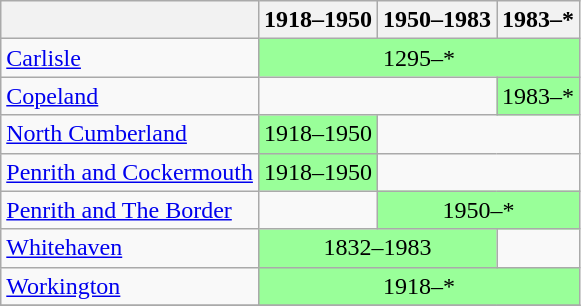<table class="wikitable">
<tr>
<th> </th>
<th>1918–1950</th>
<th>1950–1983</th>
<th>1983–*</th>
</tr>
<tr>
<td><a href='#'>Carlisle</a></td>
<td colspan="3" align="center" bgcolor="#99FF99">1295–*</td>
</tr>
<tr>
<td><a href='#'>Copeland</a></td>
<td colspan="2"> </td>
<td colspan="1" align="center" bgcolor="#99FF99">1983–*</td>
</tr>
<tr>
<td><a href='#'>North Cumberland</a></td>
<td colspan="1" align="center" bgcolor="#99FF99">1918–1950</td>
<td colspan="2"> </td>
</tr>
<tr>
<td><a href='#'>Penrith and Cockermouth</a></td>
<td colspan="1" align="center" bgcolor="#99FF99">1918–1950</td>
<td colspan="2"> </td>
</tr>
<tr>
<td><a href='#'>Penrith and The Border</a></td>
<td colspan="1"> </td>
<td colspan="2" align="center" bgcolor="#99FF99">1950–*</td>
</tr>
<tr>
<td><a href='#'>Whitehaven</a></td>
<td colspan="2" align="center" bgcolor="#99FF99">1832–1983</td>
<td colspan="1"> </td>
</tr>
<tr>
<td><a href='#'>Workington</a></td>
<td colspan="3" align="center" bgcolor="#99FF99">1918–*</td>
</tr>
<tr>
</tr>
</table>
